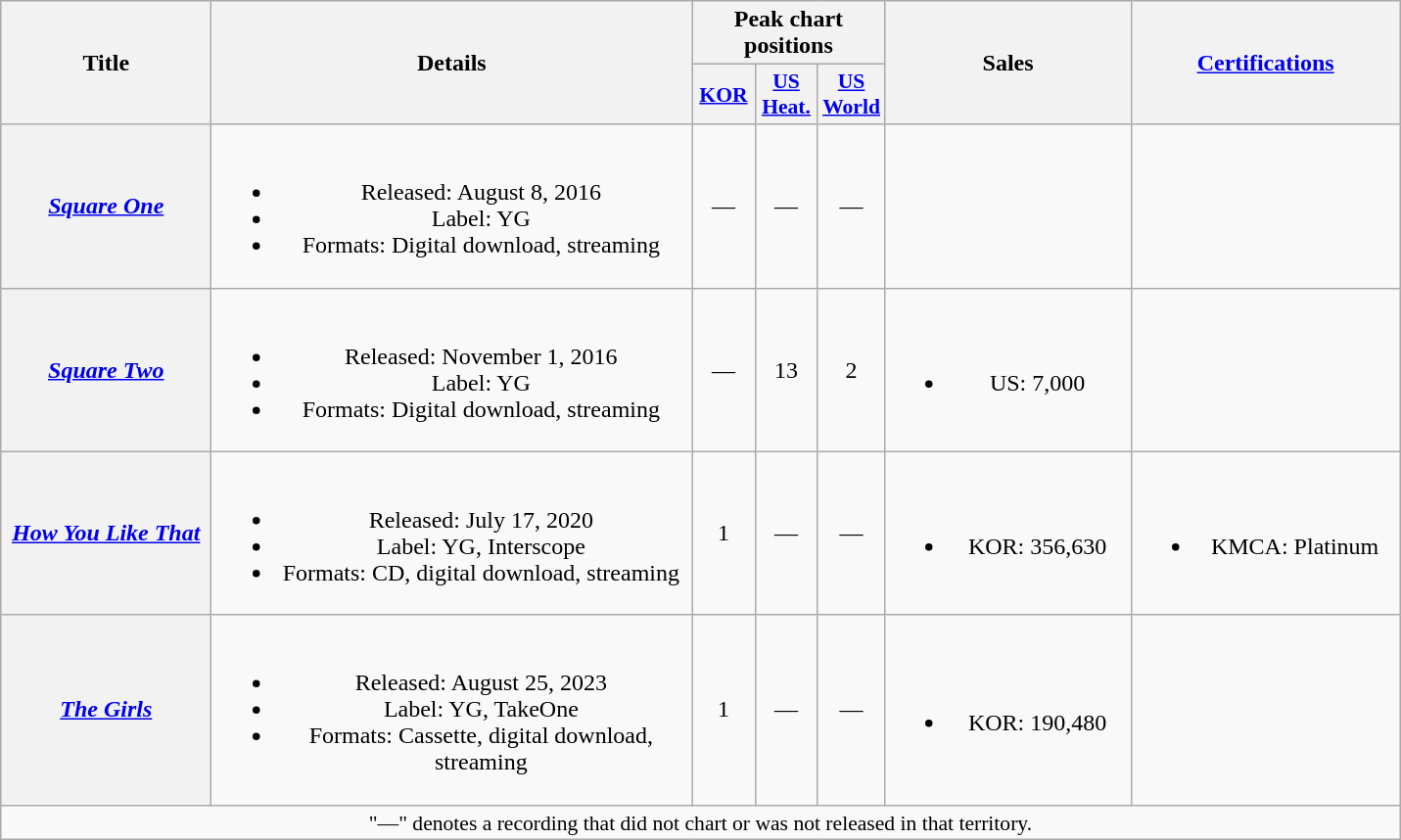<table class="wikitable plainrowheaders" style="text-align:center;">
<tr>
<th rowspan="2" style="width:8.5em;">Title</th>
<th rowspan="2" style="width:20em;">Details</th>
<th colspan="3">Peak chart positions</th>
<th rowspan="2" style="width:10em;">Sales</th>
<th rowspan="2" style="width:11em;"><a href='#'>Certifications</a><br></th>
</tr>
<tr>
<th scope="col" style="width:2.5em;font-size:90%;"><a href='#'>KOR</a><br></th>
<th scope="col" style="width:2.5em;font-size:90%;"><a href='#'>US<br>Heat.</a><br></th>
<th scope="col" style="width:2.5em;font-size:90%;"><a href='#'>US<br>World</a><br></th>
</tr>
<tr>
<th scope="row"><em><a href='#'>Square One</a></em></th>
<td><br><ul><li>Released: August 8, 2016</li><li>Label: YG</li><li>Formats: Digital download, streaming</li></ul></td>
<td>—</td>
<td>—</td>
<td>—</td>
<td></td>
<td></td>
</tr>
<tr>
<th scope="row"><em><a href='#'>Square Two</a></em></th>
<td><br><ul><li>Released: November 1, 2016</li><li>Label: YG</li><li>Formats: Digital download, streaming</li></ul></td>
<td>—</td>
<td>13</td>
<td>2</td>
<td><br><ul><li>US: 7,000</li></ul></td>
<td></td>
</tr>
<tr>
<th scope="row"><em><a href='#'>How You Like That</a></em></th>
<td><br><ul><li>Released: July 17, 2020</li><li>Label: YG, Interscope</li><li>Formats: CD, digital download, streaming</li></ul></td>
<td>1</td>
<td>—</td>
<td>—</td>
<td><br><ul><li>KOR: 356,630</li></ul></td>
<td><br><ul><li>KMCA: Platinum</li></ul></td>
</tr>
<tr>
<th scope="row"><em><a href='#'>The Girls</a></em></th>
<td><br><ul><li>Released: August 25, 2023</li><li>Label: YG, TakeOne</li><li>Formats: Cassette, digital download, streaming</li></ul></td>
<td>1</td>
<td>—</td>
<td>—</td>
<td><br><ul><li>KOR: 190,480</li></ul></td>
<td></td>
</tr>
<tr>
<td colspan="7" style="font-size:90%">"—" denotes a recording that did not chart or was not released in that territory.</td>
</tr>
</table>
